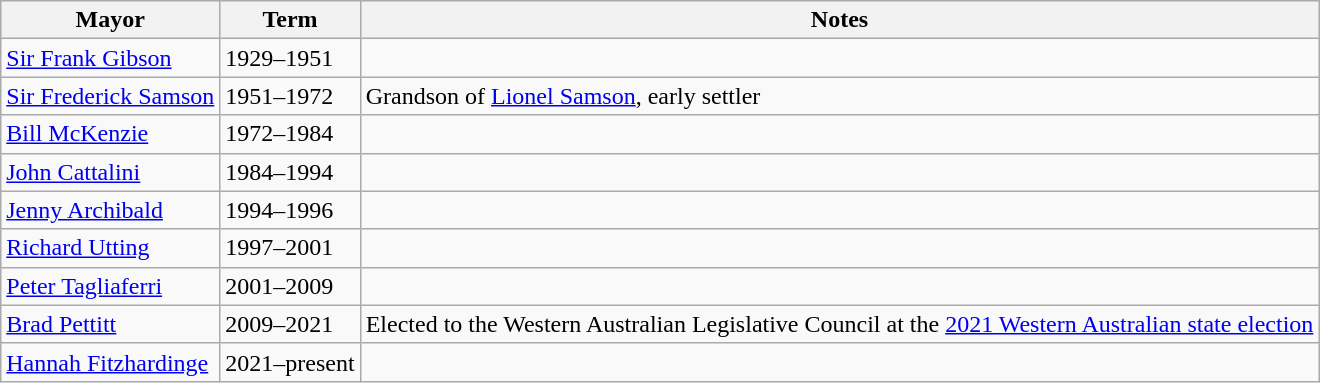<table class="wikitable">
<tr>
<th>Mayor</th>
<th>Term</th>
<th>Notes</th>
</tr>
<tr>
<td><a href='#'>Sir Frank Gibson</a></td>
<td>1929–1951</td>
<td></td>
</tr>
<tr>
<td><a href='#'>Sir Frederick Samson</a></td>
<td>1951–1972</td>
<td>Grandson of <a href='#'>Lionel Samson</a>, early settler</td>
</tr>
<tr>
<td><a href='#'>Bill McKenzie</a></td>
<td>1972–1984</td>
<td></td>
</tr>
<tr>
<td><a href='#'>John Cattalini</a></td>
<td>1984–1994</td>
<td></td>
</tr>
<tr>
<td><a href='#'>Jenny Archibald</a></td>
<td>1994–1996</td>
<td></td>
</tr>
<tr>
<td><a href='#'>Richard Utting</a></td>
<td>1997–2001</td>
<td></td>
</tr>
<tr>
<td><a href='#'>Peter Tagliaferri</a></td>
<td>2001–2009</td>
<td></td>
</tr>
<tr>
<td><a href='#'>Brad Pettitt</a></td>
<td>2009–2021</td>
<td>Elected to the Western Australian Legislative Council at the <a href='#'>2021 Western Australian state election</a></td>
</tr>
<tr>
<td><a href='#'>Hannah Fitzhardinge</a></td>
<td>2021–present</td>
<td></td>
</tr>
</table>
